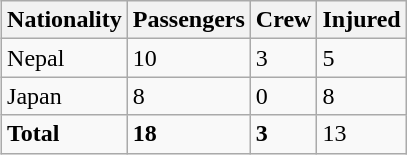<table class="wikitable sortable" style="float:right; margin-left:2em;">
<tr>
<th scope="col">Nationality</th>
<th scope="col">Passengers</th>
<th scope="col">Crew</th>
<th scope="col">Injured</th>
</tr>
<tr>
<td>Nepal</td>
<td>10</td>
<td>3</td>
<td>5</td>
</tr>
<tr>
<td>Japan</td>
<td>8</td>
<td>0</td>
<td>8</td>
</tr>
<tr>
<td><strong>Total</strong></td>
<td><strong>18</strong></td>
<td><strong>3</strong></td>
<td>13</td>
</tr>
</table>
